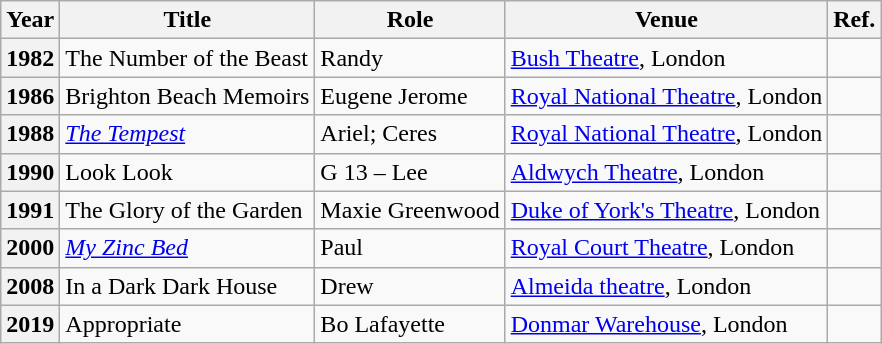<table class="wikitable plainrowheaders">
<tr>
<th scope="col">Year</th>
<th scope="col">Title</th>
<th scope="col">Role</th>
<th scope="col">Venue</th>
<th scope="col">Ref.</th>
</tr>
<tr>
<th scope="row">1982</th>
<td>The Number of the Beast</td>
<td>Randy</td>
<td><a href='#'>Bush Theatre</a>, London</td>
<td style="text-align:center;"></td>
</tr>
<tr>
<th scope="row">1986</th>
<td>Brighton Beach Memoirs</td>
<td>Eugene Jerome</td>
<td><a href='#'>Royal National Theatre</a>, London</td>
<td style="text-align:center;"></td>
</tr>
<tr>
<th scope="row">1988</th>
<td><a href='#'><em>The Tempest</em></a></td>
<td>Ariel; Ceres</td>
<td><a href='#'>Royal National Theatre</a>, London</td>
<td style="text-align:center;"></td>
</tr>
<tr>
<th scope="row">1990</th>
<td>Look Look</td>
<td>G 13 – Lee</td>
<td><a href='#'>Aldwych Theatre</a>, London</td>
<td style="text-align:center;"></td>
</tr>
<tr>
<th scope="row">1991</th>
<td>The Glory of the Garden</td>
<td>Maxie Greenwood</td>
<td><a href='#'>Duke of York's Theatre</a>, London</td>
<td style="text-align:center;"></td>
</tr>
<tr>
<th scope="row">2000</th>
<td><a href='#'><em>My Zinc Bed</em></a></td>
<td>Paul</td>
<td><a href='#'>Royal Court Theatre</a>, London</td>
<td style="text-align:center;"></td>
</tr>
<tr>
<th scope="row">2008</th>
<td>In a Dark Dark House</td>
<td>Drew</td>
<td><a href='#'>Almeida theatre</a>, London</td>
<td style="text-align:center;"></td>
</tr>
<tr>
<th scope="row">2019</th>
<td>Appropriate</td>
<td>Bo Lafayette</td>
<td><a href='#'>Donmar Warehouse</a>, London</td>
<td style="text-align:center;"></td>
</tr>
</table>
